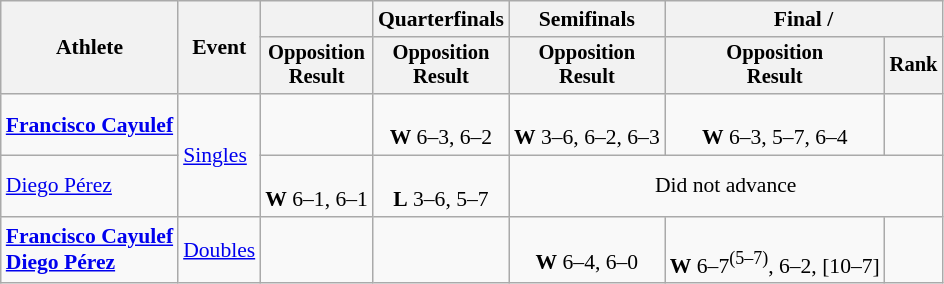<table class="wikitable" style="font-size:90%;">
<tr>
<th rowspan=2>Athlete</th>
<th rowspan=2>Event</th>
<th></th>
<th>Quarterfinals</th>
<th>Semifinals</th>
<th colspan=2>Final / </th>
</tr>
<tr style="font-size:95%">
<th>Opposition<br>Result</th>
<th>Opposition<br>Result</th>
<th>Opposition<br>Result</th>
<th>Opposition<br>Result</th>
<th>Rank</th>
</tr>
<tr align=center>
<td align=left><strong><a href='#'>Francisco Cayulef</a></strong></td>
<td rowspan=2 align=left><a href='#'>Singles</a></td>
<td></td>
<td><br><strong>W</strong> 6–3, 6–2</td>
<td><br><strong>W</strong> 3–6, 6–2, 6–3</td>
<td><br><strong>W</strong> 6–3, 5–7, 6–4</td>
<td></td>
</tr>
<tr align=center>
<td align=left><a href='#'>Diego Pérez</a></td>
<td><br><strong>W</strong> 6–1, 6–1</td>
<td><br><strong>L</strong> 3–6, 5–7</td>
<td colspan=3>Did not advance</td>
</tr>
<tr align=center>
<td align=left><strong><a href='#'>Francisco Cayulef</a><br><a href='#'>Diego Pérez</a></strong></td>
<td align=left><a href='#'>Doubles</a></td>
<td></td>
<td></td>
<td><br><strong>W</strong> 6–4, 6–0</td>
<td><br><strong>W</strong> 6–7<sup>(5–7)</sup>, 6–2, [10–7]</td>
<td></td>
</tr>
</table>
